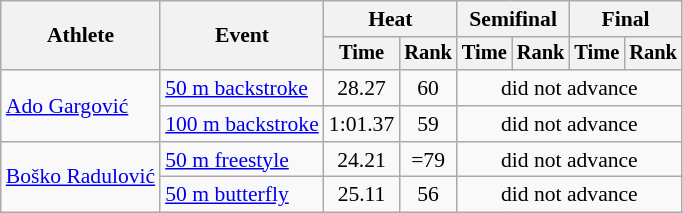<table class="wikitable" style="text-align:center; font-size:90%">
<tr>
<th rowspan="2">Athlete</th>
<th rowspan="2">Event</th>
<th colspan="2">Heat</th>
<th colspan="2">Semifinal</th>
<th colspan="2">Final</th>
</tr>
<tr style="font-size:95%">
<th>Time</th>
<th>Rank</th>
<th>Time</th>
<th>Rank</th>
<th>Time</th>
<th>Rank</th>
</tr>
<tr>
<td align=left rowspan=2><a href='#'>Ado Gargović</a></td>
<td align=left><a href='#'>50 m backstroke</a></td>
<td>28.27</td>
<td>60</td>
<td colspan=4>did not advance</td>
</tr>
<tr>
<td align=left><a href='#'>100 m backstroke</a></td>
<td>1:01.37</td>
<td>59</td>
<td colspan=4>did not advance</td>
</tr>
<tr>
<td align=left rowspan=2><a href='#'>Boško Radulović</a></td>
<td align=left><a href='#'>50 m freestyle</a></td>
<td>24.21</td>
<td>=79</td>
<td colspan=4>did not advance</td>
</tr>
<tr>
<td align=left><a href='#'>50 m butterfly</a></td>
<td>25.11</td>
<td>56</td>
<td colspan=4>did not advance</td>
</tr>
</table>
